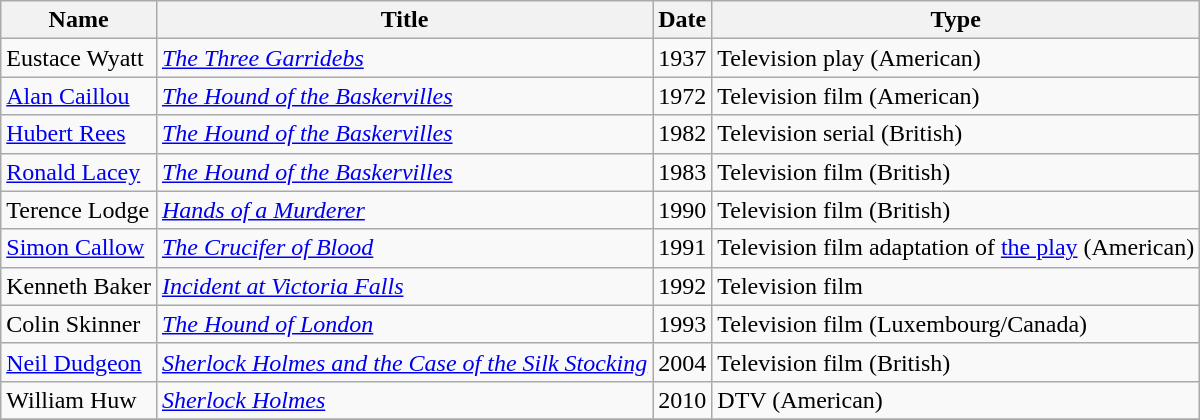<table class="wikitable sortable">
<tr>
<th>Name</th>
<th>Title</th>
<th>Date</th>
<th>Type</th>
</tr>
<tr>
<td>Eustace Wyatt</td>
<td><em><a href='#'>The Three Garridebs</a></em></td>
<td>1937</td>
<td>Television play (American)</td>
</tr>
<tr>
<td><a href='#'>Alan Caillou</a></td>
<td><em><a href='#'>The Hound of the Baskervilles</a></em></td>
<td>1972</td>
<td>Television film (American)</td>
</tr>
<tr>
<td><a href='#'>Hubert Rees</a></td>
<td><em><a href='#'>The Hound of the Baskervilles</a></em></td>
<td>1982</td>
<td>Television serial (British)</td>
</tr>
<tr>
<td><a href='#'>Ronald Lacey</a></td>
<td><em><a href='#'>The Hound of the Baskervilles</a></em></td>
<td>1983</td>
<td>Television film (British)</td>
</tr>
<tr>
<td>Terence Lodge</td>
<td><em><a href='#'>Hands of a Murderer</a></em></td>
<td>1990</td>
<td>Television film (British)</td>
</tr>
<tr>
<td><a href='#'>Simon Callow</a></td>
<td><em><a href='#'>The Crucifer of Blood</a></em></td>
<td>1991</td>
<td>Television film adaptation of <a href='#'>the play</a> (American)</td>
</tr>
<tr>
<td>Kenneth Baker</td>
<td><em><a href='#'>Incident at Victoria Falls</a></em></td>
<td>1992</td>
<td>Television film</td>
</tr>
<tr>
<td>Colin Skinner</td>
<td><em><a href='#'>The Hound of London</a></em></td>
<td>1993</td>
<td>Television film (Luxembourg/Canada)</td>
</tr>
<tr>
<td><a href='#'>Neil Dudgeon</a></td>
<td><em><a href='#'>Sherlock Holmes and the Case of the Silk Stocking</a></em></td>
<td>2004</td>
<td>Television film (British)</td>
</tr>
<tr>
<td>William Huw</td>
<td><em><a href='#'>Sherlock Holmes</a></em></td>
<td>2010</td>
<td>DTV (American)</td>
</tr>
<tr>
</tr>
</table>
